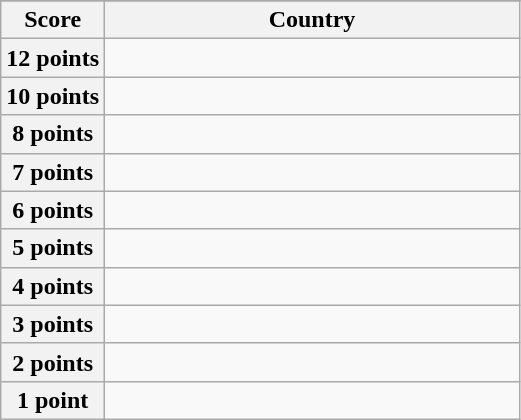<table class="wikitable">
<tr>
</tr>
<tr>
<th scope="col" width="20%">Score</th>
<th scope="col">Country</th>
</tr>
<tr>
<th scope="row">12 points</th>
<td></td>
</tr>
<tr>
<th scope="row">10 points</th>
<td></td>
</tr>
<tr>
<th scope="row">8 points</th>
<td></td>
</tr>
<tr>
<th scope="row">7 points</th>
<td></td>
</tr>
<tr>
<th scope="row">6 points</th>
<td></td>
</tr>
<tr>
<th scope="row">5 points</th>
<td></td>
</tr>
<tr>
<th scope="row">4 points</th>
<td></td>
</tr>
<tr>
<th scope="row">3 points</th>
<td></td>
</tr>
<tr>
<th scope="row">2 points</th>
<td></td>
</tr>
<tr>
<th scope="row">1 point</th>
<td></td>
</tr>
</table>
